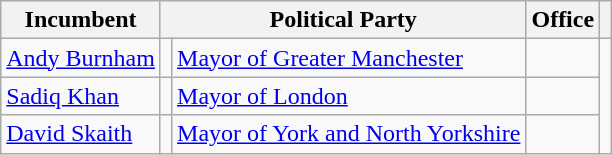<table class="wikitable">
<tr>
<th>Incumbent</th>
<th colspan="2">Political Party</th>
<th>Office</th>
<th></th>
</tr>
<tr>
<td><a href='#'>Andy Burnham</a></td>
<td></td>
<td><a href='#'>Mayor of Greater Manchester</a></td>
<td></td>
</tr>
<tr>
<td><a href='#'>Sadiq Khan</a></td>
<td></td>
<td><a href='#'>Mayor of London</a></td>
<td></td>
</tr>
<tr>
<td><a href='#'>David Skaith</a></td>
<td></td>
<td><a href='#'>Mayor of York and North Yorkshire</a></td>
<td></td>
</tr>
</table>
